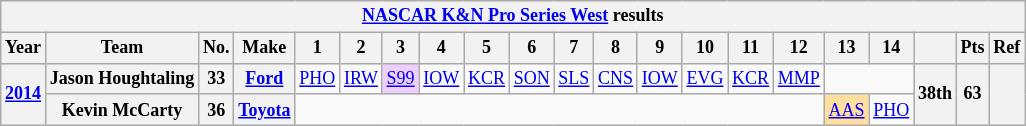<table class="wikitable" style="text-align:center; font-size:75%">
<tr>
<th colspan=23><a href='#'>NASCAR K&N Pro Series West</a> results</th>
</tr>
<tr>
<th>Year</th>
<th>Team</th>
<th>No.</th>
<th>Make</th>
<th>1</th>
<th>2</th>
<th>3</th>
<th>4</th>
<th>5</th>
<th>6</th>
<th>7</th>
<th>8</th>
<th>9</th>
<th>10</th>
<th>11</th>
<th>12</th>
<th>13</th>
<th>14</th>
<th></th>
<th>Pts</th>
<th>Ref</th>
</tr>
<tr>
<th rowspan=2><a href='#'>2014</a></th>
<th>Jason Houghtaling</th>
<th>33</th>
<th><a href='#'>Ford</a></th>
<td><a href='#'>PHO</a></td>
<td><a href='#'>IRW</a></td>
<td style="background:#EFCFFF;"><a href='#'>S99</a><br></td>
<td><a href='#'>IOW</a></td>
<td><a href='#'>KCR</a></td>
<td><a href='#'>SON</a></td>
<td><a href='#'>SLS</a></td>
<td><a href='#'>CNS</a></td>
<td><a href='#'>IOW</a></td>
<td><a href='#'>EVG</a></td>
<td><a href='#'>KCR</a></td>
<td><a href='#'>MMP</a></td>
<td colspan=2></td>
<th rowspan=2>38th</th>
<th rowspan=2>63</th>
<th rowspan=2></th>
</tr>
<tr>
<th>Kevin McCarty</th>
<th>36</th>
<th><a href='#'>Toyota</a></th>
<td colspan=12></td>
<td style="background:#FFDF9F;"><a href='#'>AAS</a><br></td>
<td><a href='#'>PHO</a></td>
</tr>
</table>
